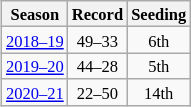<table class="wikitable sortable" align="right">
<tr>
<th style="font-size:11px;text-align:center;line-height:110%">Season</th>
<th style="font-size:11px;text-align:center;line-height:110%">Record</th>
<th style="font-size:11px;text-align:center;line-height:110%">Seeding</th>
</tr>
<tr align="left">
<td style="background:#F9F9F9;font-size:11px;font-weight:normal;text-align:center;line-height:110%"><a href='#'>2018–19</a></td>
<td style="background:#F9F9F9;font-size:11px;font-weight:normal;text-align:center;line-height:110%">49–33</td>
<td style="background:#F9F9F9;font-size:11px;font-weight:normal;text-align:center;line-height:110%">6th</td>
</tr>
<tr align="left">
<td style="background:#F9F9F9;font-size:11px;font-weight:normal;text-align:center;line-height:110%"><a href='#'>2019–20</a></td>
<td style="background:#F9F9F9;font-size:11px;font-weight:normal;text-align:center;line-height:110%">44–28</td>
<td style="background:#F9F9F9;font-size:11px;font-weight:normal;text-align:center;line-height:110%">5th</td>
</tr>
<tr align="left">
<td style="background:#F9F9F9;font-size:11px;font-weight:normal;text-align:center;line-height:110%"><a href='#'>2020–21</a></td>
<td style="background:#F9F9F9;font-size:11px;font-weight:normal;text-align:center;line-height:110%">22–50</td>
<td style="background:#F9F9F9;font-size:11px;font-weight:normal;text-align:center;line-height:110%">14th</td>
</tr>
</table>
